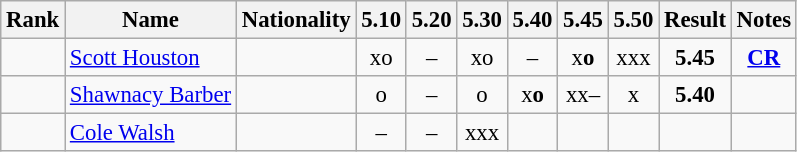<table class="wikitable sortable" style="text-align:center;font-size:95%">
<tr>
<th>Rank</th>
<th>Name</th>
<th>Nationality</th>
<th>5.10</th>
<th>5.20</th>
<th>5.30</th>
<th>5.40</th>
<th>5.45</th>
<th>5.50</th>
<th>Result</th>
<th>Notes</th>
</tr>
<tr>
<td></td>
<td align=left><a href='#'>Scott Houston</a></td>
<td align=left></td>
<td>xo</td>
<td>–</td>
<td>xo</td>
<td>–</td>
<td>x<strong>o</strong></td>
<td>xxx</td>
<td><strong>5.45</strong></td>
<td><strong><a href='#'>CR</a></strong></td>
</tr>
<tr>
<td></td>
<td align=left><a href='#'>Shawnacy Barber</a></td>
<td align=left></td>
<td>o</td>
<td>–</td>
<td>o</td>
<td>x<strong>o</strong></td>
<td>xx–</td>
<td>x</td>
<td><strong>5.40</strong></td>
<td></td>
</tr>
<tr>
<td></td>
<td align=left><a href='#'>Cole Walsh</a></td>
<td align=left></td>
<td>–</td>
<td>–</td>
<td>xxx</td>
<td></td>
<td></td>
<td></td>
<td><strong></strong></td>
<td></td>
</tr>
</table>
